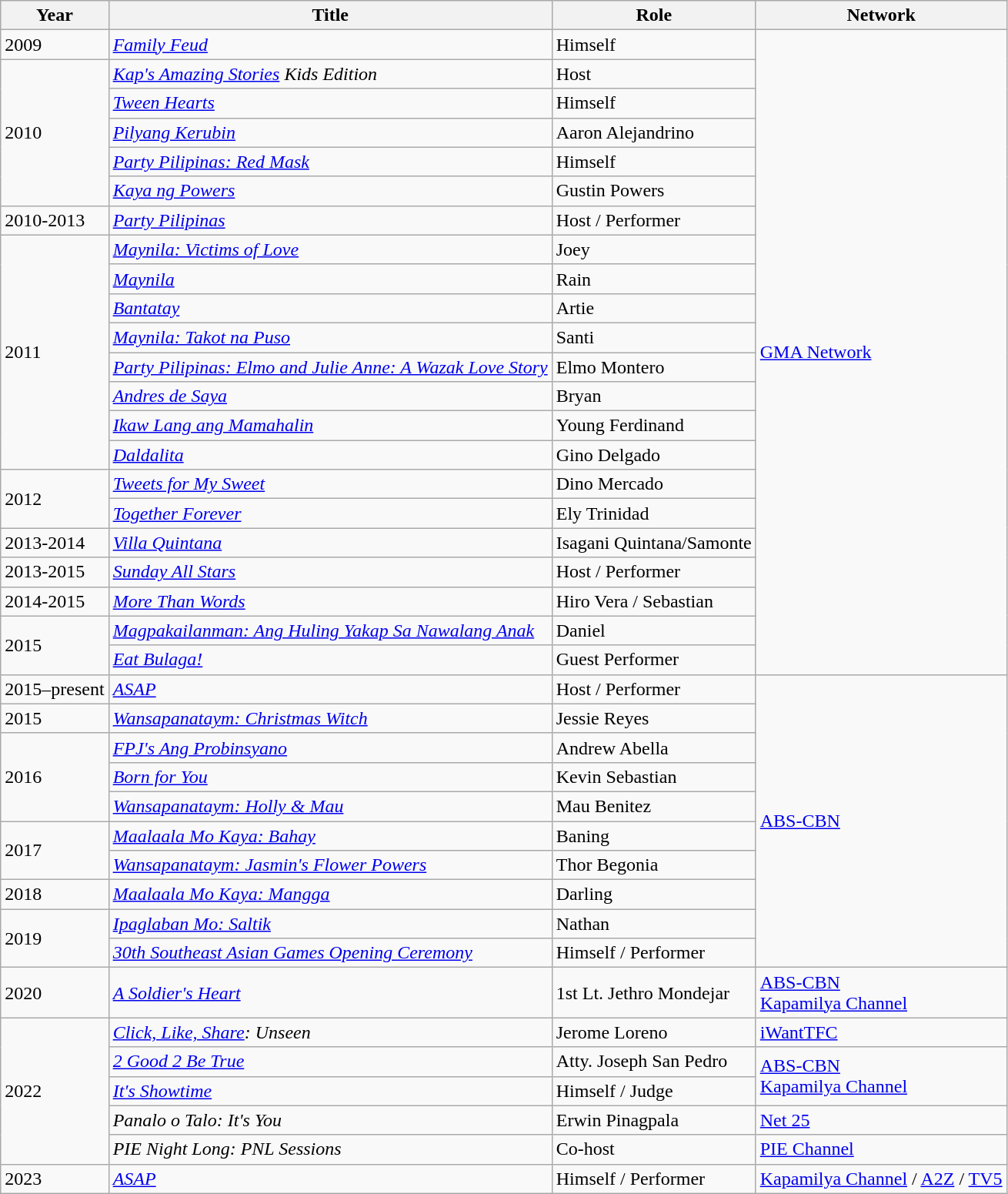<table class="wikitable">
<tr>
<th>Year</th>
<th>Title</th>
<th>Role</th>
<th>Network</th>
</tr>
<tr>
<td>2009</td>
<td><em><a href='#'>Family Feud</a></em></td>
<td>Himself</td>
<td rowspan="22"><a href='#'>GMA Network</a></td>
</tr>
<tr>
<td rowspan="5">2010</td>
<td><em><a href='#'>Kap's Amazing Stories</a> Kids Edition</em></td>
<td>Host</td>
</tr>
<tr>
<td><em><a href='#'>Tween Hearts</a></em></td>
<td>Himself</td>
</tr>
<tr>
<td><em><a href='#'>Pilyang Kerubin</a></em></td>
<td>Aaron Alejandrino</td>
</tr>
<tr>
<td><em><a href='#'>Party Pilipinas: Red Mask</a></em></td>
<td>Himself</td>
</tr>
<tr>
<td><em><a href='#'>Kaya ng Powers</a></em></td>
<td>Gustin Powers</td>
</tr>
<tr>
<td>2010-2013</td>
<td><em><a href='#'>Party Pilipinas</a></em></td>
<td>Host / Performer</td>
</tr>
<tr>
<td rowspan="8">2011</td>
<td><em><a href='#'>Maynila: Victims of Love</a></em></td>
<td>Joey</td>
</tr>
<tr>
<td><em><a href='#'>Maynila</a></em></td>
<td>Rain</td>
</tr>
<tr>
<td><em><a href='#'>Bantatay</a></em></td>
<td>Artie</td>
</tr>
<tr>
<td><em><a href='#'>Maynila: Takot na Puso</a></em></td>
<td>Santi</td>
</tr>
<tr>
<td><em><a href='#'>Party Pilipinas: Elmo and Julie Anne: A Wazak Love Story</a></em></td>
<td>Elmo Montero</td>
</tr>
<tr>
<td><em><a href='#'>Andres de Saya</a></em></td>
<td>Bryan</td>
</tr>
<tr>
<td><em><a href='#'>Ikaw Lang ang Mamahalin</a></em></td>
<td>Young Ferdinand</td>
</tr>
<tr>
<td><em><a href='#'>Daldalita</a></em></td>
<td>Gino Delgado</td>
</tr>
<tr>
<td rowspan="2">2012</td>
<td><em><a href='#'>Tweets for My Sweet</a></em></td>
<td>Dino Mercado</td>
</tr>
<tr>
<td><em><a href='#'>Together Forever</a></em></td>
<td>Ely Trinidad</td>
</tr>
<tr>
<td>2013-2014</td>
<td><em><a href='#'>Villa Quintana</a></em></td>
<td>Isagani Quintana/Samonte</td>
</tr>
<tr>
<td>2013-2015</td>
<td><em><a href='#'>Sunday All Stars</a></em></td>
<td>Host / Performer</td>
</tr>
<tr>
<td>2014-2015</td>
<td><em><a href='#'>More Than Words</a></em></td>
<td>Hiro Vera / Sebastian</td>
</tr>
<tr>
<td rowspan="2">2015</td>
<td><em><a href='#'>Magpakailanman: Ang Huling Yakap Sa Nawalang Anak</a></em></td>
<td>Daniel</td>
</tr>
<tr>
<td><em><a href='#'>Eat Bulaga!</a></em></td>
<td>Guest Performer</td>
</tr>
<tr>
<td>2015–present</td>
<td><em><a href='#'>ASAP</a></em></td>
<td>Host / Performer</td>
<td rowspan="10"><a href='#'>ABS-CBN</a></td>
</tr>
<tr>
<td>2015</td>
<td><em><a href='#'>Wansapanataym: Christmas Witch</a></em></td>
<td>Jessie Reyes</td>
</tr>
<tr>
<td rowspan="3">2016</td>
<td><em><a href='#'>FPJ's Ang Probinsyano</a></em></td>
<td>Andrew Abella</td>
</tr>
<tr>
<td><em><a href='#'>Born for You</a></em></td>
<td>Kevin Sebastian</td>
</tr>
<tr>
<td><em><a href='#'>Wansapanataym: Holly & Mau</a></em></td>
<td>Mau Benitez</td>
</tr>
<tr>
<td rowspan="2">2017</td>
<td><em><a href='#'>Maalaala Mo Kaya: Bahay</a></em></td>
<td>Baning</td>
</tr>
<tr>
<td><em><a href='#'>Wansapanataym: Jasmin's Flower Powers</a></em></td>
<td>Thor Begonia</td>
</tr>
<tr>
<td>2018</td>
<td><em><a href='#'>Maalaala Mo Kaya: Mangga</a></em></td>
<td>Darling</td>
</tr>
<tr>
<td rowspan="2">2019</td>
<td><em><a href='#'>Ipaglaban Mo: Saltik</a></em></td>
<td>Nathan</td>
</tr>
<tr>
<td><em><a href='#'>30th Southeast Asian Games Opening Ceremony</a></em></td>
<td>Himself / Performer</td>
</tr>
<tr>
<td>2020</td>
<td><em><a href='#'>A Soldier's Heart</a></em></td>
<td>1st Lt. Jethro Mondejar</td>
<td><a href='#'>ABS-CBN</a> <br> <a href='#'>Kapamilya Channel</a></td>
</tr>
<tr>
<td rowspan="5">2022</td>
<td><em><a href='#'>Click, Like, Share</a>: Unseen</em></td>
<td>Jerome Loreno</td>
<td><a href='#'>iWantTFC</a></td>
</tr>
<tr>
<td><em><a href='#'>2 Good 2 Be True</a></em></td>
<td>Atty. Joseph San Pedro</td>
<td rowspan=2><a href='#'>ABS-CBN</a> <br> <a href='#'>Kapamilya Channel</a></td>
</tr>
<tr>
<td><em><a href='#'>It's Showtime</a></em></td>
<td>Himself / Judge</td>
</tr>
<tr>
<td><em>Panalo o Talo: It's You</em></td>
<td>Erwin Pinagpala</td>
<td><a href='#'>Net 25</a></td>
</tr>
<tr>
<td><em>PIE Night Long: PNL Sessions</em></td>
<td>Co-host</td>
<td><a href='#'>PIE Channel</a></td>
</tr>
<tr>
<td>2023</td>
<td><em><a href='#'>ASAP</a></em></td>
<td>Himself / Performer</td>
<td><a href='#'>Kapamilya Channel</a> / <a href='#'>A2Z</a> / <a href='#'>TV5</a></td>
</tr>
</table>
